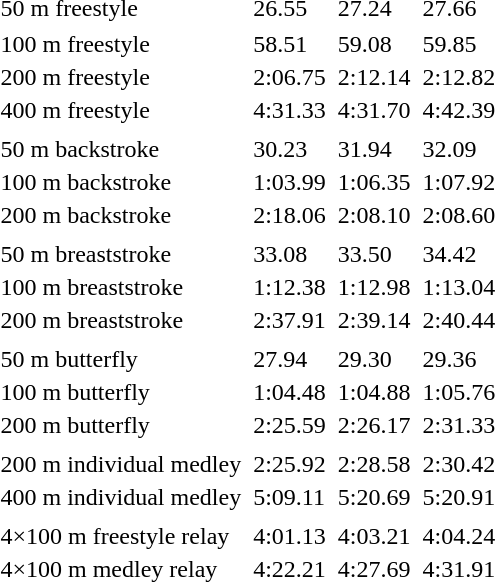<table>
<tr>
<td>50 m freestyle</td>
<td></td>
<td>26.55</td>
<td></td>
<td>27.24</td>
<td></td>
<td>27.66</td>
</tr>
<tr>
</tr>
<tr>
<td>100 m freestyle</td>
<td></td>
<td>58.51</td>
<td></td>
<td>59.08</td>
<td></td>
<td>59.85</td>
</tr>
<tr>
<td>200 m freestyle</td>
<td></td>
<td>2:06.75</td>
<td></td>
<td>2:12.14</td>
<td></td>
<td>2:12.82</td>
</tr>
<tr>
<td>400 m freestyle</td>
<td></td>
<td>4:31.33</td>
<td></td>
<td>4:31.70</td>
<td></td>
<td>4:42.39</td>
</tr>
<tr>
<td></td>
<td></td>
<td></td>
<td></td>
<td></td>
<td></td>
<td></td>
</tr>
<tr>
<td>50 m backstroke</td>
<td></td>
<td>30.23</td>
<td></td>
<td>31.94</td>
<td></td>
<td>32.09</td>
</tr>
<tr>
<td>100 m backstroke</td>
<td></td>
<td>1:03.99</td>
<td></td>
<td>1:06.35</td>
<td></td>
<td>1:07.92</td>
</tr>
<tr>
<td>200 m backstroke</td>
<td></td>
<td>2:18.06</td>
<td></td>
<td>2:08.10</td>
<td></td>
<td>2:08.60</td>
</tr>
<tr>
<td></td>
<td></td>
<td></td>
<td></td>
<td></td>
<td></td>
<td></td>
</tr>
<tr>
<td>50 m breaststroke</td>
<td></td>
<td>33.08</td>
<td></td>
<td>33.50</td>
<td></td>
<td>34.42</td>
</tr>
<tr>
<td>100 m breaststroke</td>
<td></td>
<td>1:12.38</td>
<td></td>
<td>1:12.98</td>
<td></td>
<td>1:13.04</td>
</tr>
<tr>
<td>200 m breaststroke</td>
<td></td>
<td>2:37.91</td>
<td></td>
<td>2:39.14</td>
<td></td>
<td>2:40.44</td>
</tr>
<tr>
<td></td>
<td></td>
<td></td>
<td></td>
<td></td>
<td></td>
<td></td>
</tr>
<tr>
<td>50 m butterfly</td>
<td></td>
<td>27.94</td>
<td></td>
<td>29.30</td>
<td></td>
<td>29.36</td>
</tr>
<tr>
<td>100 m butterfly</td>
<td></td>
<td>1:04.48</td>
<td></td>
<td>1:04.88</td>
<td></td>
<td>1:05.76</td>
</tr>
<tr>
<td>200 m butterfly</td>
<td></td>
<td>2:25.59</td>
<td></td>
<td>2:26.17</td>
<td></td>
<td>2:31.33</td>
</tr>
<tr>
<td></td>
<td></td>
<td></td>
<td></td>
<td></td>
<td></td>
<td></td>
</tr>
<tr>
<td>200 m individual medley</td>
<td></td>
<td>2:25.92</td>
<td></td>
<td>2:28.58</td>
<td></td>
<td>2:30.42</td>
</tr>
<tr>
<td>400 m individual medley</td>
<td></td>
<td>5:09.11</td>
<td></td>
<td>5:20.69</td>
<td></td>
<td>5:20.91</td>
</tr>
<tr>
<td></td>
<td></td>
<td></td>
<td></td>
<td></td>
<td></td>
<td></td>
</tr>
<tr>
<td>4×100 m freestyle relay</td>
<td></td>
<td>4:01.13</td>
<td></td>
<td>4:03.21</td>
<td></td>
<td>4:04.24</td>
</tr>
<tr>
<td>4×100 m medley relay</td>
<td></td>
<td>4:22.21</td>
<td></td>
<td>4:27.69</td>
<td></td>
<td>4:31.91</td>
</tr>
</table>
